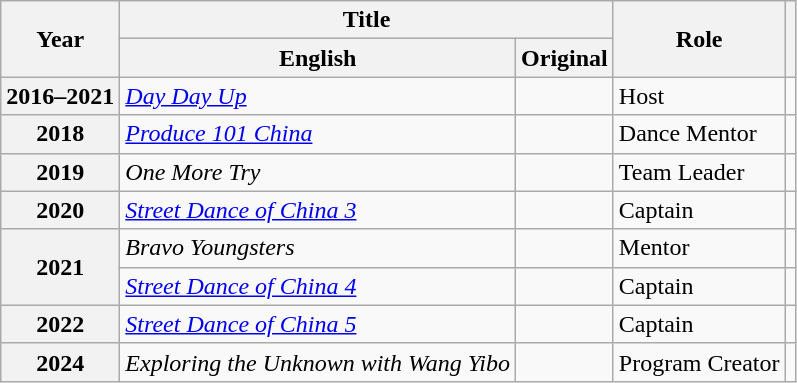<table class="wikitable plainrowheaders sortable">
<tr>
<th scope=col rowspan=2>Year</th>
<th scope=col colspan=2>Title</th>
<th scope=col rowspan=2>Role</th>
<th scope=col rowspan=2 class="unsortable"></th>
</tr>
<tr>
<th>English</th>
<th>Original</th>
</tr>
<tr>
<th scope=row>2016–2021</th>
<td><em><a href='#'>Day Day Up</a></em></td>
<td></td>
<td>Host</td>
<td></td>
</tr>
<tr>
<th scope=row>2018</th>
<td><em><a href='#'>Produce 101 China</a></em></td>
<td></td>
<td>Dance Mentor</td>
<td></td>
</tr>
<tr>
<th scope=row>2019</th>
<td><em>One More Try </em></td>
<td></td>
<td>Team Leader</td>
<td></td>
</tr>
<tr>
<th scope=row>2020</th>
<td><em><a href='#'>Street Dance of China 3</a></em></td>
<td></td>
<td>Captain</td>
<td></td>
</tr>
<tr>
<th scope=row rowspan="2">2021</th>
<td><em>Bravo Youngsters</em></td>
<td></td>
<td>Mentor</td>
<td></td>
</tr>
<tr>
<td><em><a href='#'>Street Dance of China 4</a></em></td>
<td></td>
<td>Captain</td>
<td></td>
</tr>
<tr>
<th scope=row>2022</th>
<td><em><a href='#'>Street Dance of China 5</a></em></td>
<td></td>
<td>Captain</td>
<td></td>
</tr>
<tr>
<th scope=row>2024</th>
<td><em>Exploring the Unknown with Wang Yibo</em></td>
<td></td>
<td>Program Creator</td>
<td></td>
</tr>
</table>
